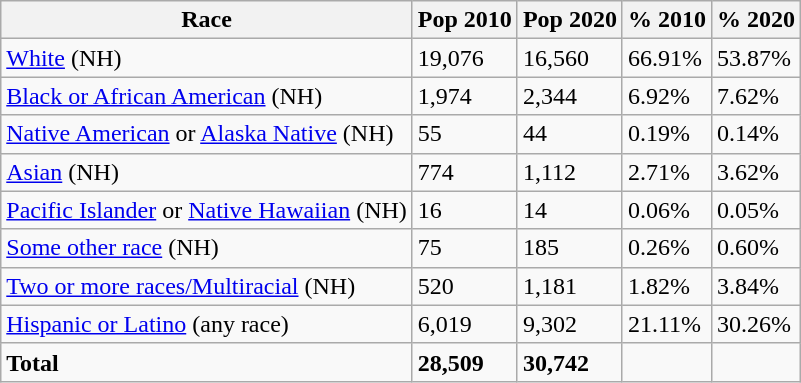<table class="wikitable">
<tr>
<th>Race</th>
<th>Pop 2010</th>
<th>Pop 2020</th>
<th>% 2010</th>
<th>% 2020</th>
</tr>
<tr>
<td><a href='#'>White</a> (NH)</td>
<td>19,076</td>
<td>16,560</td>
<td>66.91%</td>
<td>53.87%</td>
</tr>
<tr>
<td><a href='#'>Black or African American</a> (NH)</td>
<td>1,974</td>
<td>2,344</td>
<td>6.92%</td>
<td>7.62%</td>
</tr>
<tr>
<td><a href='#'>Native American</a> or <a href='#'>Alaska Native</a> (NH)</td>
<td>55</td>
<td>44</td>
<td>0.19%</td>
<td>0.14%</td>
</tr>
<tr>
<td><a href='#'>Asian</a> (NH)</td>
<td>774</td>
<td>1,112</td>
<td>2.71%</td>
<td>3.62%</td>
</tr>
<tr>
<td><a href='#'>Pacific Islander</a> or <a href='#'>Native Hawaiian</a> (NH)</td>
<td>16</td>
<td>14</td>
<td>0.06%</td>
<td>0.05%</td>
</tr>
<tr>
<td><a href='#'>Some other race</a> (NH)</td>
<td>75</td>
<td>185</td>
<td>0.26%</td>
<td>0.60%</td>
</tr>
<tr>
<td><a href='#'>Two or more races/Multiracial</a> (NH)</td>
<td>520</td>
<td>1,181</td>
<td>1.82%</td>
<td>3.84%</td>
</tr>
<tr>
<td><a href='#'>Hispanic or Latino</a> (any race)</td>
<td>6,019</td>
<td>9,302</td>
<td>21.11%</td>
<td>30.26%</td>
</tr>
<tr>
<td><strong>Total</strong></td>
<td><strong>28,509</strong></td>
<td><strong>30,742</strong></td>
<td></td>
</tr>
</table>
